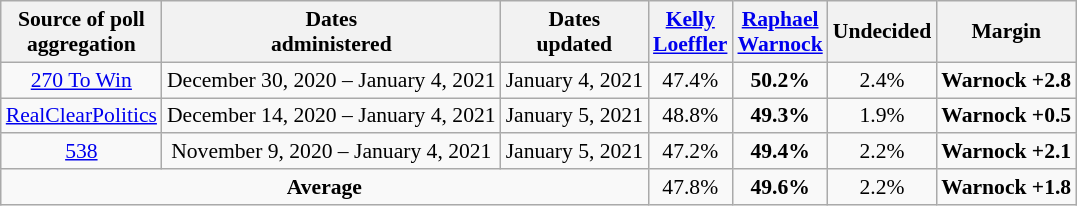<table class="wikitable sortable" style="text-align:center;font-size:90%;line-height:17px">
<tr>
<th>Source of poll<br>aggregation</th>
<th>Dates<br> administered</th>
<th>Dates<br> updated</th>
<th class="unsortable"><a href='#'>Kelly<br>Loeffler</a><br><small></small></th>
<th class="unsortable"><a href='#'>Raphael<br>Warnock</a><br><small></small></th>
<th class="unsortable">Undecided<br></th>
<th>Margin</th>
</tr>
<tr>
<td><a href='#'>270 To Win</a></td>
<td>December 30, 2020 – January 4, 2021</td>
<td>January 4, 2021</td>
<td>47.4%</td>
<td><strong>50.2%</strong></td>
<td>2.4%</td>
<td><strong>Warnock +2.8</strong></td>
</tr>
<tr>
<td><a href='#'>RealClearPolitics</a></td>
<td>December 14, 2020 – January 4, 2021</td>
<td>January 5, 2021</td>
<td>48.8%</td>
<td><strong>49.3%</strong></td>
<td>1.9%</td>
<td><strong>Warnock +0.5</strong></td>
</tr>
<tr>
<td><a href='#'>538</a></td>
<td>November 9, 2020 – January 4, 2021</td>
<td>January 5, 2021</td>
<td>47.2%</td>
<td><strong>49.4%</strong></td>
<td>2.2%</td>
<td><strong>Warnock +2.1</strong></td>
</tr>
<tr>
<td colspan="3"><strong>Average</strong></td>
<td>47.8%</td>
<td><strong>49.6%</strong></td>
<td>2.2%</td>
<td><strong>Warnock +1.8</strong></td>
</tr>
</table>
